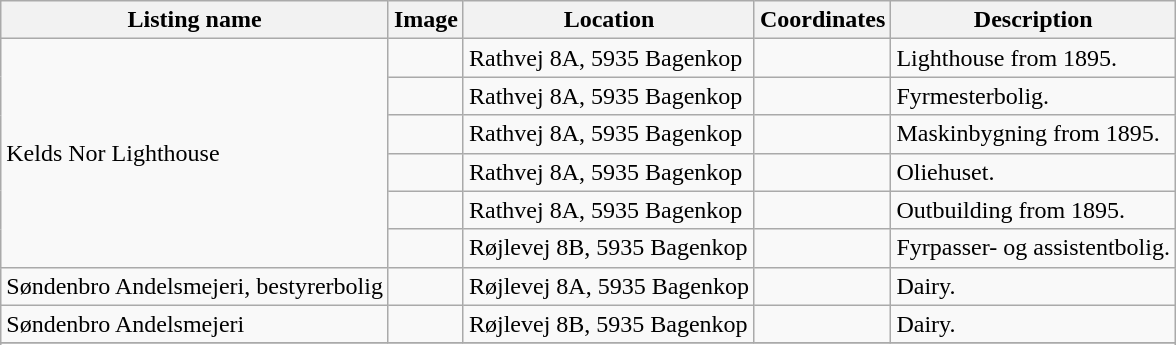<table class="wikitable sortable">
<tr>
<th>Listing name</th>
<th>Image</th>
<th>Location</th>
<th>Coordinates</th>
<th>Description</th>
</tr>
<tr>
<td rowspan="6">Kelds Nor Lighthouse</td>
<td></td>
<td>Rathvej 8A, 5935 Bagenkop</td>
<td></td>
<td>Lighthouse from 1895.</td>
</tr>
<tr>
<td></td>
<td>Rathvej 8A, 5935 Bagenkop</td>
<td></td>
<td>Fyrmesterbolig.</td>
</tr>
<tr>
<td></td>
<td>Rathvej 8A, 5935 Bagenkop</td>
<td></td>
<td>Maskinbygning from 1895.</td>
</tr>
<tr>
<td></td>
<td>Rathvej 8A, 5935 Bagenkop</td>
<td></td>
<td>Oliehuset.</td>
</tr>
<tr>
<td></td>
<td>Rathvej 8A, 5935 Bagenkop</td>
<td></td>
<td>Outbuilding from 1895.</td>
</tr>
<tr>
<td></td>
<td>Røjlevej 8B, 5935 Bagenkop</td>
<td></td>
<td>Fyrpasser- og assistentbolig.</td>
</tr>
<tr>
<td>Søndenbro Andelsmejeri, bestyrerbolig</td>
<td></td>
<td>Røjlevej 8A, 5935 Bagenkop</td>
<td></td>
<td>Dairy.</td>
</tr>
<tr>
<td>Søndenbro Andelsmejeri</td>
<td></td>
<td>Røjlevej 8B, 5935 Bagenkop</td>
<td></td>
<td>Dairy.</td>
</tr>
<tr>
</tr>
<tr>
</tr>
</table>
